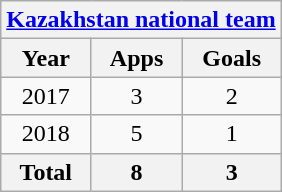<table class="wikitable" style="text-align:center">
<tr>
<th colspan=3><a href='#'>Kazakhstan national team</a></th>
</tr>
<tr>
<th>Year</th>
<th>Apps</th>
<th>Goals</th>
</tr>
<tr>
<td>2017</td>
<td>3</td>
<td>2</td>
</tr>
<tr>
<td>2018</td>
<td>5</td>
<td>1</td>
</tr>
<tr>
<th>Total</th>
<th>8</th>
<th>3</th>
</tr>
</table>
